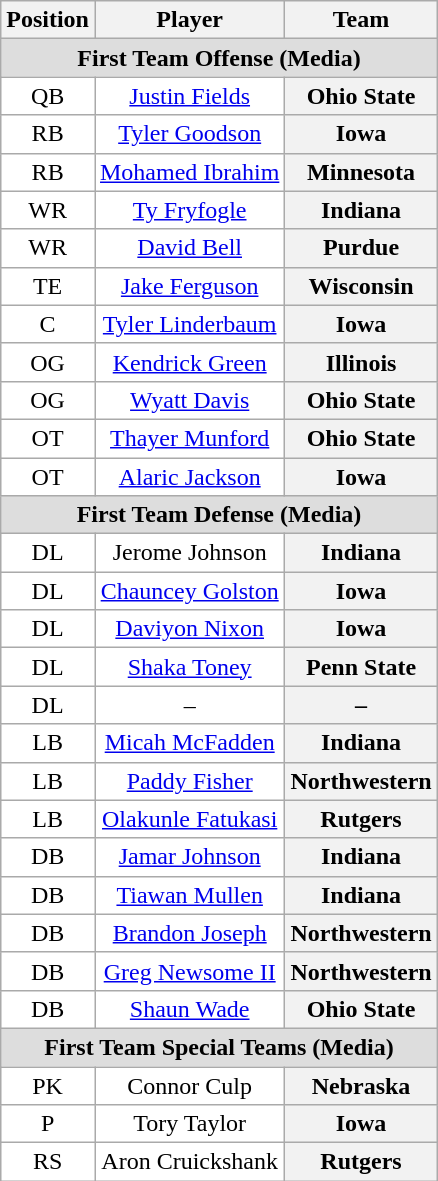<table class="wikitable sortable">
<tr>
<th>Position</th>
<th>Player</th>
<th>Team</th>
</tr>
<tr>
<td colspan="3" style="text-align:center; background:#ddd;"><strong>First Team Offense (Media)</strong></td>
</tr>
<tr style="text-align:center;">
<td style="background:white">QB</td>
<td style="background:white"><a href='#'>Justin Fields</a></td>
<th style=>Ohio State</th>
</tr>
<tr style="text-align:center;">
<td style="background:white">RB</td>
<td style="background:white"><a href='#'>Tyler Goodson</a></td>
<th style=>Iowa</th>
</tr>
<tr style="text-align:center;">
<td style="background:white">RB</td>
<td style="background:white"><a href='#'>Mohamed Ibrahim</a></td>
<th style=>Minnesota</th>
</tr>
<tr style="text-align:center;">
<td style="background:white">WR</td>
<td style="background:white"><a href='#'>Ty Fryfogle</a></td>
<th style=>Indiana</th>
</tr>
<tr style="text-align:center;">
<td style="background:white">WR</td>
<td style="background:white"><a href='#'>David Bell</a></td>
<th style=>Purdue</th>
</tr>
<tr style="text-align:center;">
<td style="background:white">TE</td>
<td style="background:white"><a href='#'>Jake Ferguson</a></td>
<th style=>Wisconsin</th>
</tr>
<tr style="text-align:center;">
<td style="background:white">C</td>
<td style="background:white"><a href='#'>Tyler Linderbaum</a></td>
<th style=>Iowa</th>
</tr>
<tr style="text-align:center;">
<td style="background:white">OG</td>
<td style="background:white"><a href='#'>Kendrick Green</a></td>
<th style=>Illinois</th>
</tr>
<tr style="text-align:center;">
<td style="background:white">OG</td>
<td style="background:white"><a href='#'>Wyatt Davis</a></td>
<th style=>Ohio State</th>
</tr>
<tr style="text-align:center;">
<td style="background:white">OT</td>
<td style="background:white"><a href='#'>Thayer Munford</a></td>
<th style=>Ohio State</th>
</tr>
<tr style="text-align:center;">
<td style="background:white">OT</td>
<td style="background:white"><a href='#'>Alaric Jackson</a></td>
<th style=>Iowa</th>
</tr>
<tr>
<td colspan="3" style="text-align:center; background:#ddd;"><strong>First Team Defense (Media)</strong></td>
</tr>
<tr style="text-align:center;">
<td style="background:white">DL</td>
<td style="background:white">Jerome Johnson</td>
<th style=>Indiana</th>
</tr>
<tr style="text-align:center;">
<td style="background:white">DL</td>
<td style="background:white"><a href='#'>Chauncey Golston</a></td>
<th style=>Iowa</th>
</tr>
<tr style="text-align:center;">
<td style="background:white">DL</td>
<td style="background:white"><a href='#'>Daviyon Nixon</a></td>
<th style=>Iowa</th>
</tr>
<tr style="text-align:center;">
<td style="background:white">DL</td>
<td style="background:white"><a href='#'>Shaka Toney</a></td>
<th style=>Penn State</th>
</tr>
<tr style="text-align:center;">
<td style="background:white">DL</td>
<td style="background:white">–</td>
<th style=>–</th>
</tr>
<tr style="text-align:center;">
<td style="background:white">LB</td>
<td style="background:white"><a href='#'>Micah McFadden</a></td>
<th style=>Indiana</th>
</tr>
<tr style="text-align:center;">
<td style="background:white">LB</td>
<td style="background:white"><a href='#'>Paddy Fisher</a></td>
<th style=>Northwestern</th>
</tr>
<tr style="text-align:center;">
<td style="background:white">LB</td>
<td style="background:white"><a href='#'>Olakunle Fatukasi</a></td>
<th style=>Rutgers</th>
</tr>
<tr style="text-align:center;">
<td style="background:white">DB</td>
<td style="background:white"><a href='#'>Jamar Johnson</a></td>
<th style=>Indiana</th>
</tr>
<tr style="text-align:center;">
<td style="background:white">DB</td>
<td style="background:white"><a href='#'>Tiawan Mullen</a></td>
<th style=>Indiana</th>
</tr>
<tr style="text-align:center;">
<td style="background:white">DB</td>
<td style="background:white"><a href='#'>Brandon Joseph</a></td>
<th style=>Northwestern</th>
</tr>
<tr style="text-align:center;">
<td style="background:white">DB</td>
<td style="background:white"><a href='#'>Greg Newsome II</a></td>
<th style=>Northwestern</th>
</tr>
<tr style="text-align:center;">
<td style="background:white">DB</td>
<td style="background:white"><a href='#'>Shaun Wade</a></td>
<th style=>Ohio State</th>
</tr>
<tr>
<td colspan="3" style="text-align:center; background:#ddd;"><strong>First Team Special Teams (Media)</strong></td>
</tr>
<tr style="text-align:center;">
<td style="background:white">PK</td>
<td style="background:white">Connor Culp</td>
<th style=>Nebraska</th>
</tr>
<tr style="text-align:center;">
<td style="background:white">P</td>
<td style="background:white">Tory Taylor</td>
<th style=>Iowa</th>
</tr>
<tr style="text-align:center;">
<td style="background:white">RS</td>
<td style="background:white">Aron Cruickshank</td>
<th style=>Rutgers</th>
</tr>
</table>
